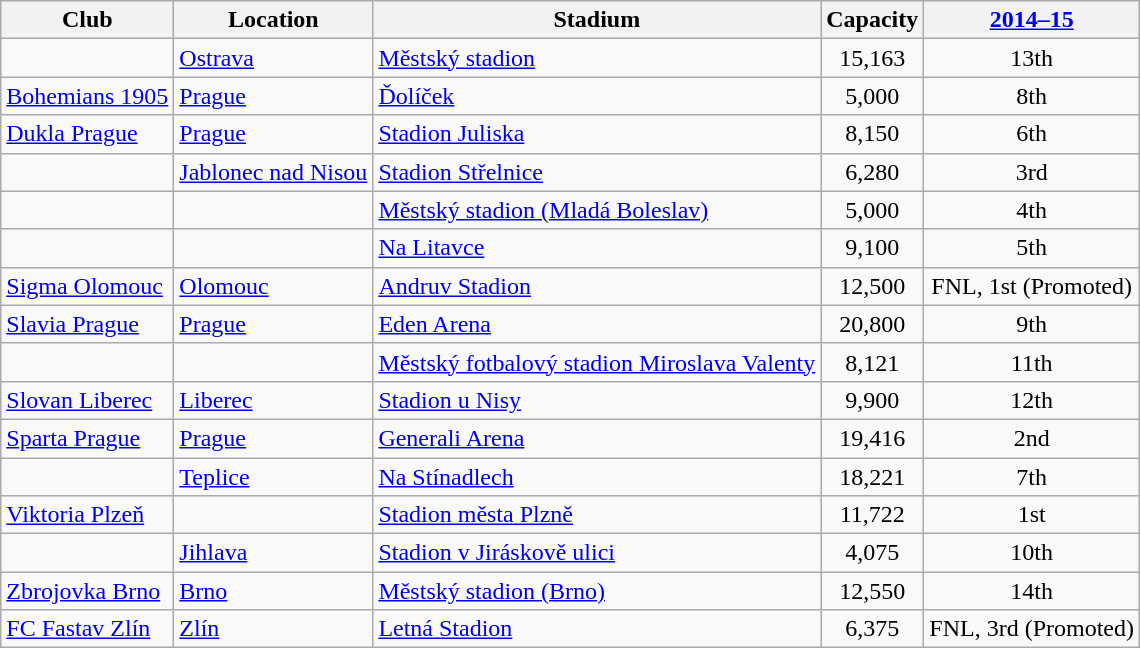<table class="wikitable sortable">
<tr>
<th>Club</th>
<th>Location</th>
<th>Stadium</th>
<th>Capacity</th>
<th><a href='#'>2014–15</a></th>
</tr>
<tr>
<td></td>
<td><a href='#'>Ostrava</a></td>
<td><a href='#'>Městský stadion</a></td>
<td align="center">15,163</td>
<td align="center">13th</td>
</tr>
<tr>
<td><a href='#'>Bohemians 1905</a></td>
<td><a href='#'>Prague</a></td>
<td><a href='#'>Ďolíček</a></td>
<td align="center">5,000</td>
<td align="center">8th</td>
</tr>
<tr>
<td><a href='#'>Dukla Prague</a></td>
<td><a href='#'>Prague</a></td>
<td><a href='#'>Stadion Juliska</a></td>
<td align="center">8,150</td>
<td align="center">6th</td>
</tr>
<tr>
<td></td>
<td><a href='#'>Jablonec nad Nisou</a></td>
<td><a href='#'>Stadion Střelnice</a></td>
<td align="center">6,280</td>
<td align="center">3rd</td>
</tr>
<tr>
<td></td>
<td></td>
<td><a href='#'>Městský stadion (Mladá Boleslav)</a></td>
<td align="center">5,000</td>
<td align="center">4th</td>
</tr>
<tr>
<td></td>
<td></td>
<td><a href='#'>Na Litavce</a></td>
<td align="center">9,100</td>
<td align="center">5th</td>
</tr>
<tr>
<td><a href='#'>Sigma Olomouc</a></td>
<td><a href='#'>Olomouc</a></td>
<td><a href='#'>Andruv Stadion</a></td>
<td align="center">12,500</td>
<td align="center">FNL, 1st (Promoted)</td>
</tr>
<tr>
<td><a href='#'>Slavia Prague</a></td>
<td><a href='#'>Prague</a></td>
<td><a href='#'>Eden Arena</a></td>
<td align="center">20,800</td>
<td align="center">9th</td>
</tr>
<tr>
<td></td>
<td></td>
<td><a href='#'>Městský fotbalový stadion Miroslava Valenty</a></td>
<td align="center">8,121</td>
<td align="center">11th</td>
</tr>
<tr>
<td><a href='#'>Slovan Liberec</a></td>
<td><a href='#'>Liberec</a></td>
<td><a href='#'>Stadion u Nisy</a></td>
<td align="center">9,900</td>
<td align="center">12th</td>
</tr>
<tr>
<td><a href='#'>Sparta Prague</a></td>
<td><a href='#'>Prague</a></td>
<td><a href='#'>Generali Arena</a></td>
<td align="center">19,416</td>
<td align="center">2nd</td>
</tr>
<tr>
<td></td>
<td><a href='#'>Teplice</a></td>
<td><a href='#'>Na Stínadlech</a></td>
<td align="center">18,221</td>
<td align="center">7th</td>
</tr>
<tr>
<td><a href='#'>Viktoria Plzeň</a></td>
<td></td>
<td><a href='#'>Stadion města Plzně</a></td>
<td align="center">11,722</td>
<td align="center">1st</td>
</tr>
<tr>
<td></td>
<td><a href='#'>Jihlava</a></td>
<td><a href='#'>Stadion v Jiráskově ulici</a></td>
<td align="center">4,075</td>
<td align="center">10th</td>
</tr>
<tr>
<td><a href='#'>Zbrojovka Brno</a></td>
<td><a href='#'>Brno</a></td>
<td><a href='#'>Městský stadion (Brno)</a></td>
<td align="center">12,550</td>
<td align="center">14th</td>
</tr>
<tr>
<td><a href='#'>FC Fastav Zlín</a></td>
<td><a href='#'>Zlín</a></td>
<td><a href='#'>Letná Stadion</a></td>
<td align="center">6,375</td>
<td align="center">FNL, 3rd (Promoted)</td>
</tr>
</table>
